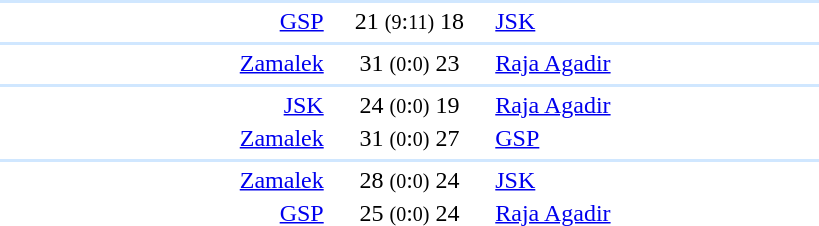<table style="text-align:center" width=550>
<tr>
<th width=30%></th>
<th width=15%></th>
<th width=30%></th>
</tr>
<tr align="left" bgcolor=#D0E7FF>
<td colspan=4></td>
</tr>
<tr>
<td align="right"><a href='#'>GSP</a> </td>
<td>21 <small>(9</small>:<small>11)</small> 18</td>
<td align=left> <a href='#'>JSK</a></td>
</tr>
<tr>
</tr>
<tr align="left" bgcolor=#D0E7FF>
<td colspan=4></td>
</tr>
<tr>
<td align="right"><a href='#'>Zamalek</a> </td>
<td>31 <small>(0</small>:<small>0)</small> 23</td>
<td align=left> <a href='#'>Raja Agadir</a></td>
</tr>
<tr>
</tr>
<tr align="left" bgcolor=#D0E7FF>
<td colspan=4></td>
</tr>
<tr>
<td align="right"><a href='#'>JSK</a> </td>
<td>24 <small>(0</small>:<small>0)</small> 19</td>
<td align=left> <a href='#'>Raja Agadir</a></td>
</tr>
<tr>
<td align="right"><a href='#'>Zamalek</a> </td>
<td>31 <small>(0</small>:<small>0)</small> 27</td>
<td align=left> <a href='#'>GSP</a></td>
</tr>
<tr>
</tr>
<tr align="left" bgcolor=#D0E7FF>
<td colspan=4></td>
</tr>
<tr>
<td align="right"><a href='#'>Zamalek</a> </td>
<td>28 <small>(0</small>:<small>0)</small> 24</td>
<td align=left> <a href='#'>JSK</a></td>
</tr>
<tr>
<td align="right"><a href='#'>GSP</a> </td>
<td>25 <small>(0</small>:<small>0)</small> 24</td>
<td align=left> <a href='#'>Raja Agadir</a></td>
</tr>
</table>
